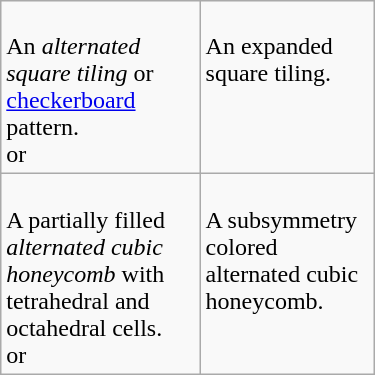<table align=right class="wikitable" width=250>
<tr>
<td valign=top><br>An <em>alternated square tiling</em> or <a href='#'>checkerboard</a> pattern.<br> or </td>
<td valign=top><br>An expanded square tiling.<br></td>
</tr>
<tr>
<td valign=top><br>A partially filled <em>alternated cubic honeycomb</em> with tetrahedral and octahedral cells.<br> or </td>
<td valign=top><br>A subsymmetry colored alternated cubic honeycomb.<br></td>
</tr>
</table>
